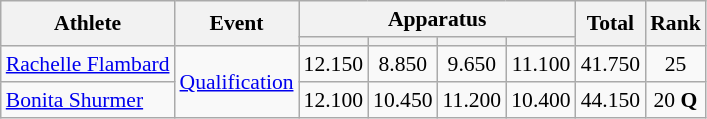<table class="wikitable" style="font-size:90%">
<tr>
<th rowspan=2>Athlete</th>
<th rowspan=2>Event</th>
<th colspan=4>Apparatus</th>
<th rowspan=2>Total</th>
<th rowspan=2>Rank</th>
</tr>
<tr style="font-size:95%">
<th></th>
<th></th>
<th></th>
<th></th>
</tr>
<tr align=center>
<td align=left><a href='#'>Rachelle Flambard</a></td>
<td align=left rowspan=2><a href='#'>Qualification</a></td>
<td>12.150</td>
<td>8.850</td>
<td>9.650</td>
<td>11.100</td>
<td>41.750</td>
<td>25 </td>
</tr>
<tr align=center>
<td align=left><a href='#'>Bonita Shurmer</a></td>
<td>12.100</td>
<td>10.450</td>
<td>11.200</td>
<td>10.400</td>
<td>44.150</td>
<td>20 <strong>Q</strong></td>
</tr>
</table>
